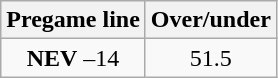<table class="wikitable">
<tr align="center">
<th style=>Pregame line</th>
<th style=>Over/under</th>
</tr>
<tr align="center">
<td><strong>NEV</strong> –14</td>
<td>51.5</td>
</tr>
</table>
